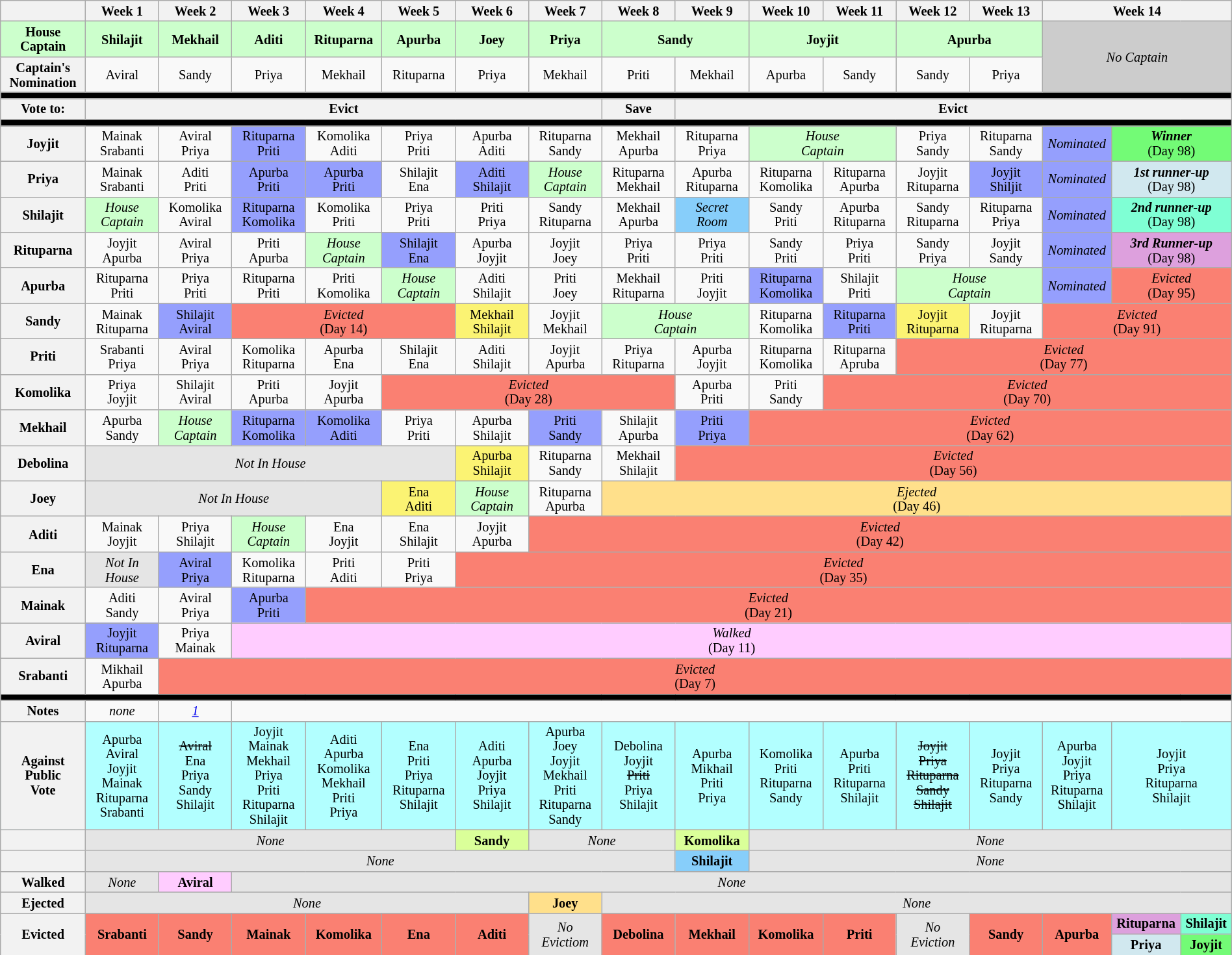<table class="wikitable" style="text-align:center; width:100%; font-size:85%; line-height:15px;">
<tr>
<th style="width: 5%;"></th>
<th style="width: 5%;">Week 1</th>
<th style="width: 5%;">Week 2</th>
<th style="width: 5%;">Week 3</th>
<th style="width: 5%;">Week 4</th>
<th style="width: 5%;">Week 5</th>
<th style="width: 5%;">Week 6</th>
<th style="width: 5%;">Week 7</th>
<th style="width: 5%;">Week 8</th>
<th style="width: 5%;">Week 9</th>
<th style="width: 5%;">Week 10</th>
<th style="width: 5%;">Week 11</th>
<th style="width: 5%;">Week 12</th>
<th style="width: 5%;">Week 13</th>
<th colspan="3" style="width: 5%;">Week 14</th>
</tr>
<tr style="background:#cfc;">
<td><strong>House<br>Captain</strong></td>
<td><strong>Shilajit</strong></td>
<td><strong>Mekhail</strong></td>
<td><strong>Aditi</strong></td>
<td><strong>Rituparna</strong></td>
<td><strong>Apurba</strong></td>
<td><strong>Joey</strong></td>
<td><strong>Priya</strong></td>
<td colspan="2"><strong>Sandy</strong></td>
<td colspan="2"><strong>Joyjit</strong></td>
<td colspan="2"><strong>Apurba</strong></td>
<td colspan="3" rowspan="2" style="background:#ccc"><em>No Captain</em></td>
</tr>
<tr>
<th>Captain's<br>Nomination</th>
<td>Aviral</td>
<td>Sandy</td>
<td>Priya</td>
<td>Mekhail</td>
<td>Rituparna</td>
<td>Priya</td>
<td>Mekhail</td>
<td>Priti</td>
<td>Mekhail</td>
<td>Apurba</td>
<td>Sandy</td>
<td>Sandy</td>
<td>Priya</td>
</tr>
<tr>
<td colspan="17" bgcolor="black"></td>
</tr>
<tr>
<th>Vote to:</th>
<th colspan="7">Evict</th>
<th>Save</th>
<th colspan="8">Evict</th>
</tr>
<tr>
<td colspan="17" style="background:#000;"></td>
</tr>
<tr>
<th>Joyjit</th>
<td>Mainak<br>Srabanti</td>
<td>Aviral<br>Priya</td>
<td style="background:#959FFD;">Rituparna<br>Priti</td>
<td>Komolika<br>Aditi</td>
<td>Priya<br>Priti</td>
<td>Apurba<br>Aditi</td>
<td>Rituparna<br>Sandy</td>
<td>Mekhail<br>Apurba</td>
<td>Rituparna<br>Priya</td>
<td colspan="2" style="background:#cfc;"><em>House<br>Captain</em></td>
<td>Priya<br>Sandy</td>
<td>Rituparna<br>Sandy</td>
<td style="background:#959FFD;"><em>Nominated</em></td>
<td colspan="2" style="background:#73FB76;"><strong><em>Winner</em></strong><br>(Day 98)</td>
</tr>
<tr>
<th>Priya</th>
<td>Mainak<br>Srabanti</td>
<td>Aditi<br>Priti</td>
<td style="background:#959FFD;">Apurba<br>Priti</td>
<td style="background:#959FFD;">Apurba<br>Priti</td>
<td>Shilajit<br>Ena</td>
<td style="background:#959FFD;">Aditi<br>Shilajit</td>
<td style="background:#cfc;"><em>House<br>Captain</em></td>
<td>Rituparna<br>Mekhail</td>
<td>Apurba<br>Rituparna</td>
<td>Rituparna<br>Komolika</td>
<td>Rituparna<br>Apurba</td>
<td>Joyjit<br>Rituparna</td>
<td style="background:#959FFD;">Joyjit<br>Shiljit</td>
<td style="background:#959FFD;"><em>Nominated</em></td>
<td colspan="2" style="background:#D1E8EF;"><strong><em>1st runner-up</em></strong><br>(Day 98)</td>
</tr>
<tr>
<th>Shilajit</th>
<td style="background:#cfc;"><em>House<br>Captain</em></td>
<td>Komolika<br>Aviral</td>
<td style="background:#959FFD;">Rituparna<br>Komolika</td>
<td>Komolika<br>Priti</td>
<td>Priya<br>Priti</td>
<td>Priti<br>Priya</td>
<td>Sandy<br>Rituparna</td>
<td>Mekhail<br>Apurba</td>
<td style="background:#87CEFA; "><em>Secret<br>Room</em></td>
<td>Sandy<br>Priti</td>
<td>Apurba<br>Rituparna</td>
<td>Sandy<br>Rituparna</td>
<td>Rituparna<br>Priya</td>
<td style="background:#959FFD;"><em>Nominated</em></td>
<td colspan="2" style="background:#7FFFD4;"><strong><em>2nd runner-up</em></strong><br>(Day 98)</td>
</tr>
<tr>
<th>Rituparna</th>
<td>Joyjit<br>Apurba</td>
<td>Aviral<br>Priya</td>
<td>Priti<br>Apurba</td>
<td style="background:#cfc;"><em>House<br>Captain</em></td>
<td style="background:#959FFD;">Shilajit<br>Ena</td>
<td>Apurba<br>Joyjit</td>
<td>Joyjit<br>Joey</td>
<td>Priya<br>Priti</td>
<td>Priya<br>Priti</td>
<td>Sandy<br>Priti</td>
<td>Priya<br>Priti</td>
<td>Sandy<br>Priya</td>
<td>Joyjit<br>Sandy</td>
<td style="background:#959FFD;"><em>Nominated</em></td>
<td colspan="2" style="background:#DDA0DD;"><strong><em>3rd Runner-up</em></strong><br>(Day 98)</td>
</tr>
<tr>
<th>Apurba</th>
<td>Rituparna<br>Priti</td>
<td>Priya<br>Priti</td>
<td>Rituparna<br>Priti</td>
<td>Priti<br>Komolika</td>
<td style="background:#cfc;"><em>House<br>Captain</em></td>
<td>Aditi<br>Shilajit</td>
<td>Priti<br>Joey</td>
<td>Mekhail<br>Rituparna</td>
<td>Priti<br>Joyjit</td>
<td style="background:#959FFD;">Rituparna<br>Komolika</td>
<td>Shilajit<br>Priti</td>
<td colspan="2" style="background:#cfc;"><em>House<br>Captain</em></td>
<td style="background:#959FFD;"><em>Nominated</em></td>
<td colspan="2" style="background:salmon;"><em>Evicted</em><br>(Day 95)</td>
</tr>
<tr>
<th>Sandy</th>
<td>Mainak<br>Rituparna</td>
<td style="background:#959FFD;">Shilajit<br>Aviral</td>
<td colspan="3" style="background:salmon;"><em>Evicted</em><br>(Day 14)</td>
<td style="background:#FBF373; text-align:center">Mekhail<br>Shilajit</td>
<td>Joyjit<br>Mekhail</td>
<td colspan="2" style="background:#cfc;"><em>House<br>Captain</em></td>
<td>Rituparna<br>Komolika</td>
<td style="background:#959FFD;">Rituparna<br>Priti</td>
<td style="background:#FBF373; text-align:center">Joyjit<br>Rituparna</td>
<td>Joyjit<br>Rituparna</td>
<td colspan="3" style="background:salmon;"><em>Evicted</em><br>(Day 91)</td>
</tr>
<tr>
<th>Priti</th>
<td>Srabanti<br>Priya</td>
<td>Aviral<br>Priya</td>
<td>Komolika<br>Rituparna</td>
<td>Apurba<br>Ena</td>
<td>Shilajit<br>Ena</td>
<td>Aditi<br>Shilajit</td>
<td>Joyjit<br>Apurba</td>
<td>Priya<br>Rituparna</td>
<td>Apurba<br>Joyjit</td>
<td>Rituparna<br>Komolika</td>
<td>Rituparna<br>Apruba</td>
<td colspan="5" style="background:salmon;"><em>Evicted</em><br>(Day 77)</td>
</tr>
<tr>
<th>Komolika</th>
<td>Priya<br>Joyjit</td>
<td>Shilajit<br>Aviral</td>
<td>Priti<br>Apurba</td>
<td>Joyjit<br>Apurba</td>
<td colspan="4" style="background:salmon;"><em>Evicted</em><br>(Day 28)</td>
<td>Apurba<br>Priti</td>
<td>Priti<br>Sandy</td>
<td colspan="6" style="background:salmon;"><em>Evicted</em><br>(Day 70)</td>
</tr>
<tr>
<th>Mekhail</th>
<td>Apurba<br>Sandy</td>
<td style="background:#cfc;"><em>House<br>Captain</em></td>
<td style="background:#959FFD;">Rituparna<br>Komolika</td>
<td style="background:#959FFD;">Komolika<br>Aditi</td>
<td>Priya<br>Priti</td>
<td>Apurba<br>Shilajit</td>
<td style="background:#959FFD;">Priti<br>Sandy</td>
<td>Shilajit<br>Apurba</td>
<td style="background:#959FFD;">Priti<br>Priya</td>
<td colspan="7" style="background:salmon;"><em>Evicted</em><br>(Day 62)</td>
</tr>
<tr>
<th>Debolina</th>
<td colspan="5" style="background:#E5E5E5;"><em>Not In House</em></td>
<td style="background:#FBF373; text-align:center">Apurba<br>Shilajit</td>
<td>Rituparna<br>Sandy</td>
<td>Mekhail<br>Shilajit</td>
<td colspan="8" style="background:salmon;"><em>Evicted</em><br>(Day 56)</td>
</tr>
<tr>
<th>Joey</th>
<td colspan="4" style="background:#E5E5E5;"><em>Not In House</em></td>
<td style="background:#FBF373; text-align:center">Ena<br>Aditi</td>
<td style="background:#cfc;"><em>House<br>Captain</em></td>
<td>Rituparna<br>Apurba</td>
<td colspan="9" style="background:#FFE08B"><em>Ejected</em><br>(Day 46)</td>
</tr>
<tr>
<th>Aditi</th>
<td>Mainak<br>Joyjit</td>
<td>Priya<br>Shilajit</td>
<td style="background:#cfc;"><em>House<br>Captain</em></td>
<td>Ena<br>Joyjit</td>
<td>Ena<br>Shilajit</td>
<td>Joyjit<br>Apurba</td>
<td colspan="10" style="background:salmon;"><em>Evicted</em><br>(Day 42)</td>
</tr>
<tr>
<th>Ena</th>
<td colspan="1" style="background:#E5E5E5;"><em>Not In House</em></td>
<td style="background:#959FFD;">Aviral<br>Priya</td>
<td>Komolika<br>Rituparna</td>
<td>Priti<br>Aditi</td>
<td>Priti<br>Priya</td>
<td colspan="11" style="background:salmon;"><em>Evicted</em><br>(Day 35)</td>
</tr>
<tr>
<th>Mainak</th>
<td>Aditi<br>Sandy</td>
<td>Aviral<br>Priya</td>
<td style="background:#959FFD;">Apurba<br>Priti</td>
<td colspan="13" style="background:salmon;"><em>Evicted</em><br>(Day 21)</td>
</tr>
<tr>
<th>Aviral</th>
<td style="background:#959FFD;">Joyjit<br>Rituparna</td>
<td>Priya<br>Mainak</td>
<td colspan="14" style="background:#fcf;"><em>Walked</em><br>(Day 11)</td>
</tr>
<tr>
<th>Srabanti</th>
<td>Mikhail<br>Apurba</td>
<td colspan="15" style="background:salmon;"><em>Evicted</em><br>(Day 7)</td>
</tr>
<tr>
<td colspan="17" bgcolor="black"></td>
</tr>
<tr>
<th>Notes</th>
<td><em>none</em></td>
<td><em><a href='#'>1</a></em></td>
<td colspan="14"></td>
</tr>
<tr style="background:#B2FFFF">
<th>Against<br>Public<br>Vote</th>
<td>Apurba<br>Aviral<br>Joyjit<br>Mainak<br>Rituparna<br>Srabanti</td>
<td><s>Aviral</s><br>Ena<br>Priya<br>Sandy<br>Shilajit</td>
<td>Joyjit<br>Mainak<br>Mekhail<br>Priya<br>Priti<br>Rituparna<br>Shilajit</td>
<td>Aditi<br>Apurba<br>Komolika<br>Mekhail<br>Priti<br>Priya</td>
<td>Ena<br>Priti<br>Priya<br>Rituparna<br>Shilajit</td>
<td>Aditi<br>Apurba<br>Joyjit<br>Priya<br>Shilajit</td>
<td>Apurba<br>Joey<br>Joyjit<br>Mekhail<br>Priti<br>Rituparna<br>Sandy</td>
<td>Debolina<br>Joyjit<br><s>Priti</s><br>Priya<br>Shilajit</td>
<td>Apurba<br>Mikhail<br>Priti<br>Priya</td>
<td>Komolika<br>Priti<br>Rituparna<br>Sandy</td>
<td>Apurba<br>Priti<br>Rituparna<br>Shilajit</td>
<td><s>Joyjit<br>Priya<br>Rituparna<br><s>Sandy</s><br>Shilajit</s></td>
<td>Joyjit<br>Priya<br>Rituparna<br>Sandy</td>
<td>Apurba<br>Joyjit<br>Priya<br>Rituparna<br>Shilajit</td>
<td colspan="2">Joyjit<br>Priya<br>Rituparna<br>Shilajit</td>
</tr>
<tr>
<th></th>
<td colspan="5" style="background:#E5E5E5;"><em>None</em></td>
<td style="background:#DAFF99;"><strong>Sandy</strong></td>
<td colspan="2" style="background:#E5E5E5;"><em>None</em></td>
<td style="background:#DAFF99;"><strong>Komolika</strong></td>
<td colspan="7" style="background:#E5E5E5;"><em>None</em></td>
</tr>
<tr>
<th></th>
<td colspan="8" style="background:#E5E5E5;"><em>None</em></td>
<td style="background:#87CEFA; "><strong>Shilajit</strong></td>
<td colspan="7" style="background:#E5E5E5;"><em>None</em></td>
</tr>
<tr>
<th>Walked</th>
<td colspan="1" style="background:#E5E5E5;"><em>None</em></td>
<td style="background:#fcf; text-align:center;"><strong>Aviral</strong></td>
<td colspan="14" style="background:#E5E5E5;"><em>None</em></td>
</tr>
<tr>
<th>Ejected</th>
<td colspan="6" style="background:#E5E5E5;"><em>None</em></td>
<td style="background:#FFE08B"><strong>Joey</strong></td>
<td colspan="9" style="background:#E5E5E5;"><em>None</em></td>
</tr>
<tr>
<th rowspan="2">Evicted</th>
<td rowspan="2" style="background:#FA8072; text-align:center;"><strong>Srabanti</strong></td>
<td rowspan="2" style="background:#FA8072; text-align:center;"><strong>Sandy</strong></td>
<td rowspan="2" style="background:#FA8072; text-align:center;"><strong>Mainak</strong></td>
<td rowspan="2" style="background:#FA8072; text-align:center;"><strong>Komolika</strong></td>
<td rowspan="2" style="background:#FA8072; text-align:center;"><strong>Ena</strong></td>
<td rowspan="2" style="background:#FA8072; text-align:center;"><strong>Aditi</strong></td>
<td rowspan="2" style="background:#E5E5E5; text-align:center;"><em>No<br>Evictiom</em></td>
<td rowspan="2" style="background:#FA8072; text-align:center;"><strong>Debolina</strong></td>
<td rowspan="2" style="background:#FA8072; text-align:center;"><strong>Mekhail</strong></td>
<td rowspan="2" style="background:#FA8072; text-align:center;"><strong>Komolika</strong></td>
<td rowspan="2" style="background:#FA8072; text-align:center;"><strong>Priti</strong></td>
<td rowspan="2" style="background:#E5E5E5; text-align:center;"><em>No<br>Eviction</em></td>
<td rowspan="2" style="background:#FA8072; text-align:center;"><strong>Sandy</strong></td>
<td rowspan="2" style="background:#FA8072; text-align:center;"><strong>Apurba</strong></td>
<td style="background:#DDA0DD"><strong>Rituparna</strong></td>
<td style="background:#7FFFD4"><strong>Shilajit</strong></td>
</tr>
<tr>
<td style="background:#D1E8EF"><strong>Priya</strong></td>
<td style="background:#73FB76"><strong>Joyjit</strong></td>
</tr>
</table>
